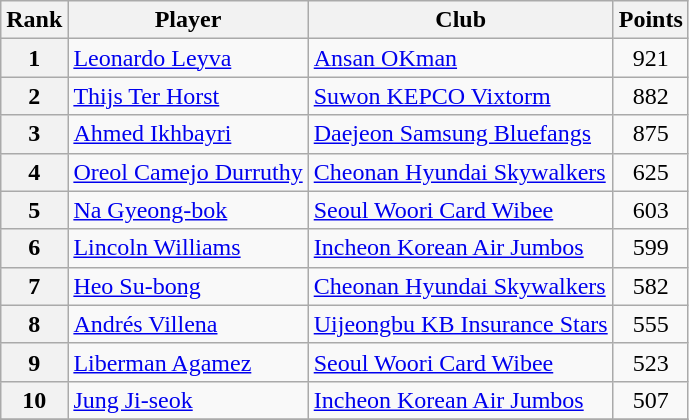<table class=wikitable>
<tr>
<th>Rank</th>
<th>Player</th>
<th>Club</th>
<th>Points</th>
</tr>
<tr>
<th>1</th>
<td> <a href='#'>Leonardo Leyva</a></td>
<td><a href='#'>Ansan OKman</a></td>
<td align=center>921</td>
</tr>
<tr>
<th>2</th>
<td> <a href='#'>Thijs Ter Horst</a></td>
<td><a href='#'>Suwon KEPCO Vixtorm</a></td>
<td align=center>882</td>
</tr>
<tr>
<th>3</th>
<td> <a href='#'>Ahmed Ikhbayri</a></td>
<td><a href='#'>Daejeon Samsung Bluefangs</a></td>
<td align=center>875</td>
</tr>
<tr>
<th>4</th>
<td> <a href='#'>Oreol Camejo Durruthy</a></td>
<td><a href='#'>Cheonan Hyundai Skywalkers</a></td>
<td align=center>625</td>
</tr>
<tr>
<th>5</th>
<td> <a href='#'>Na Gyeong-bok</a></td>
<td><a href='#'>Seoul Woori Card Wibee</a></td>
<td align=center>603</td>
</tr>
<tr>
<th>6</th>
<td> <a href='#'>Lincoln Williams</a></td>
<td><a href='#'>Incheon Korean Air Jumbos</a></td>
<td align=center>599</td>
</tr>
<tr>
<th>7</th>
<td> <a href='#'>Heo Su-bong</a></td>
<td><a href='#'>Cheonan Hyundai Skywalkers</a></td>
<td align=center>582</td>
</tr>
<tr>
<th>8</th>
<td> <a href='#'>Andrés Villena</a></td>
<td><a href='#'>Uijeongbu KB Insurance Stars</a></td>
<td align=center>555</td>
</tr>
<tr>
<th>9</th>
<td> <a href='#'>Liberman Agamez</a></td>
<td><a href='#'>Seoul Woori Card Wibee</a></td>
<td align=center>523</td>
</tr>
<tr>
<th>10</th>
<td> <a href='#'>Jung Ji-seok</a></td>
<td><a href='#'>Incheon Korean Air Jumbos</a></td>
<td align=center>507</td>
</tr>
<tr>
</tr>
</table>
